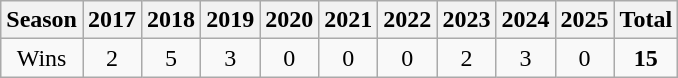<table class="wikitable">
<tr>
<th>Season</th>
<th>2017</th>
<th>2018</th>
<th>2019</th>
<th>2020</th>
<th>2021</th>
<th>2022</th>
<th>2023</th>
<th>2024</th>
<th>2025</th>
<th>Total</th>
</tr>
<tr align=center>
<td>Wins</td>
<td>2</td>
<td>5</td>
<td>3</td>
<td>0</td>
<td>0</td>
<td>0</td>
<td>2</td>
<td>3</td>
<td>0</td>
<td><strong>15</strong></td>
</tr>
</table>
